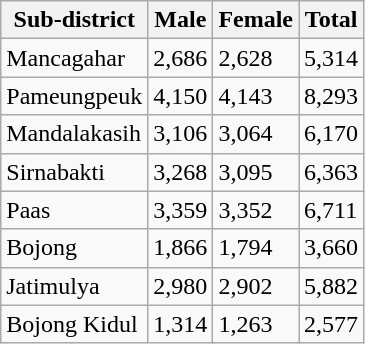<table class="wikitable">
<tr>
<th>Sub-district</th>
<th>Male</th>
<th>Female</th>
<th>Total</th>
</tr>
<tr>
<td>Mancagahar</td>
<td>2,686</td>
<td>2,628</td>
<td>5,314</td>
</tr>
<tr>
<td>Pameungpeuk</td>
<td>4,150</td>
<td>4,143</td>
<td>8,293</td>
</tr>
<tr>
<td>Mandalakasih</td>
<td>3,106</td>
<td>3,064</td>
<td>6,170</td>
</tr>
<tr>
<td>Sirnabakti</td>
<td>3,268</td>
<td>3,095</td>
<td>6,363</td>
</tr>
<tr>
<td>Paas</td>
<td>3,359</td>
<td>3,352</td>
<td>6,711</td>
</tr>
<tr>
<td>Bojong</td>
<td>1,866</td>
<td>1,794</td>
<td>3,660</td>
</tr>
<tr>
<td>Jatimulya</td>
<td>2,980</td>
<td>2,902</td>
<td>5,882</td>
</tr>
<tr>
<td>Bojong Kidul</td>
<td>1,314</td>
<td>1,263</td>
<td>2,577</td>
</tr>
</table>
